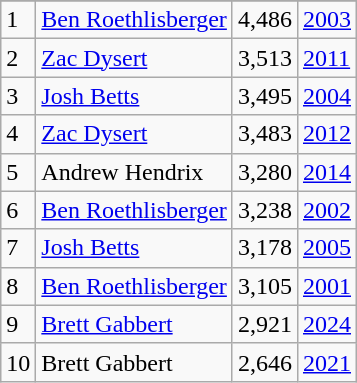<table class="wikitable">
<tr>
</tr>
<tr>
<td>1</td>
<td><a href='#'>Ben Roethlisberger</a></td>
<td>4,486</td>
<td><a href='#'>2003</a></td>
</tr>
<tr>
<td>2</td>
<td><a href='#'>Zac Dysert</a></td>
<td>3,513</td>
<td><a href='#'>2011</a></td>
</tr>
<tr>
<td>3</td>
<td><a href='#'>Josh Betts</a></td>
<td>3,495</td>
<td><a href='#'>2004</a></td>
</tr>
<tr>
<td>4</td>
<td><a href='#'>Zac Dysert</a></td>
<td>3,483</td>
<td><a href='#'>2012</a></td>
</tr>
<tr>
<td>5</td>
<td>Andrew Hendrix</td>
<td>3,280</td>
<td><a href='#'>2014</a></td>
</tr>
<tr>
<td>6</td>
<td><a href='#'>Ben Roethlisberger</a></td>
<td>3,238</td>
<td><a href='#'>2002</a></td>
</tr>
<tr>
<td>7</td>
<td><a href='#'>Josh Betts</a></td>
<td>3,178</td>
<td><a href='#'>2005</a></td>
</tr>
<tr>
<td>8</td>
<td><a href='#'>Ben Roethlisberger</a></td>
<td>3,105</td>
<td><a href='#'>2001</a></td>
</tr>
<tr>
<td>9</td>
<td><a href='#'>Brett Gabbert</a></td>
<td>2,921</td>
<td><a href='#'>2024</a></td>
</tr>
<tr>
<td>10</td>
<td>Brett Gabbert</td>
<td>2,646</td>
<td><a href='#'>2021</a></td>
</tr>
</table>
